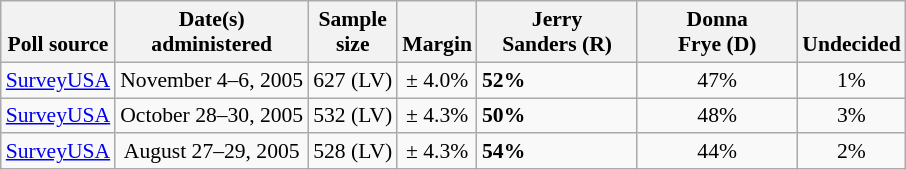<table class="wikitable" style="font-size:90%">
<tr valign=bottom>
<th>Poll source</th>
<th>Date(s)<br>administered</th>
<th>Sample<br>size</th>
<th>Margin<br></th>
<th style="width:100px;">Jerry<br>Sanders (R)</th>
<th style="width:100px;">Donna<br>Frye (D)</th>
<th>Undecided</th>
</tr>
<tr>
<td><a href='#'>SurveyUSA</a></td>
<td align=center>November 4–6, 2005</td>
<td align=center>627 (LV)</td>
<td align=center>± 4.0%</td>
<td><strong>52%</strong></td>
<td align=center>47%</td>
<td align=center>1%</td>
</tr>
<tr>
<td><a href='#'>SurveyUSA</a></td>
<td align=center>October 28–30, 2005</td>
<td align=center>532 (LV)</td>
<td align=center>± 4.3%</td>
<td><strong>50%</strong></td>
<td align=center>48%</td>
<td align=center>3%</td>
</tr>
<tr>
<td><a href='#'>SurveyUSA</a></td>
<td align=center>August 27–29, 2005</td>
<td align=center>528 (LV)</td>
<td align=center>± 4.3%</td>
<td><strong>54%</strong></td>
<td align=center>44%</td>
<td align=center>2%</td>
</tr>
</table>
